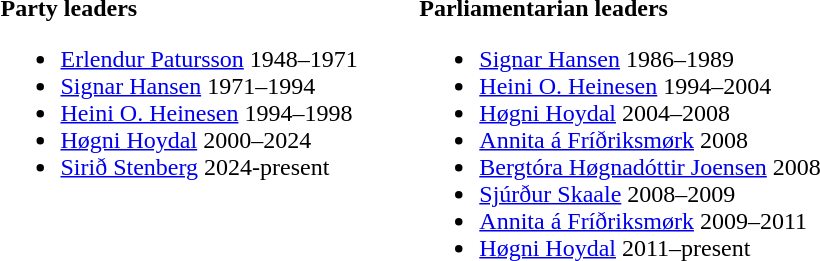<table>
<tr>
<td valign="top"><br><strong>Party leaders</strong><ul><li><a href='#'>Erlendur Patursson</a> 1948–1971</li><li><a href='#'>Signar Hansen</a> 1971–1994</li><li><a href='#'>Heini O. Heinesen</a> 1994–1998</li><li><a href='#'>Høgni Hoydal</a> 2000–2024</li><li><a href='#'>Sirið Stenberg</a> 2024-present</li></ul></td>
<td width="33"> </td>
<td valign="top"><br><strong>Parliamentarian leaders</strong><ul><li><a href='#'>Signar Hansen</a> 1986–1989</li><li><a href='#'>Heini O. Heinesen</a> 1994–2004</li><li><a href='#'>Høgni Hoydal</a> 2004–2008</li><li><a href='#'>Annita á Fríðriksmørk</a> 2008</li><li><a href='#'>Bergtóra Høgnadóttir Joensen</a> 2008</li><li><a href='#'>Sjúrður Skaale</a> 2008–2009</li><li><a href='#'>Annita á Fríðriksmørk</a> 2009–2011</li><li><a href='#'>Høgni Hoydal</a> 2011–present</li></ul></td>
</tr>
</table>
